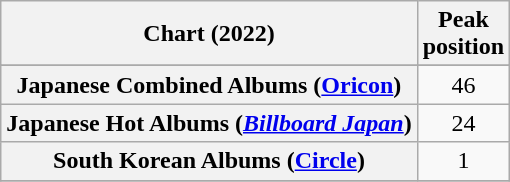<table class="wikitable sortable plainrowheaders" style="text-align:center">
<tr>
<th scope="col">Chart (2022)</th>
<th scope="col">Peak<br>position</th>
</tr>
<tr>
</tr>
<tr>
<th scope="row">Japanese Combined Albums (<a href='#'>Oricon</a>)</th>
<td>46</td>
</tr>
<tr>
<th scope="row">Japanese Hot Albums (<em><a href='#'>Billboard Japan</a></em>)</th>
<td>24</td>
</tr>
<tr>
<th scope="row">South Korean Albums (<a href='#'>Circle</a>)</th>
<td>1</td>
</tr>
<tr>
</tr>
</table>
